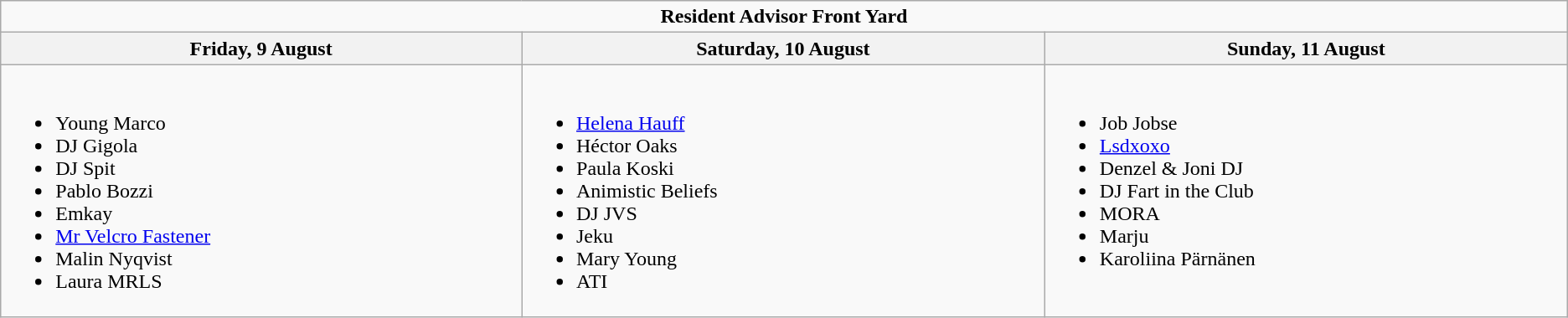<table class="wikitable">
<tr>
<td colspan="4" align="center"><strong>Resident Advisor Front Yard</strong></td>
</tr>
<tr>
<th width="500">Friday, 9 August</th>
<th width="500">Saturday, 10 August</th>
<th width="500">Sunday, 11 August</th>
</tr>
<tr valign="top">
<td><br><ul><li>Young Marco</li><li>DJ Gigola</li><li>DJ Spit</li><li>Pablo Bozzi</li><li>Emkay</li><li><a href='#'>Mr Velcro Fastener</a></li><li>Malin Nyqvist</li><li>Laura MRLS</li></ul></td>
<td><br><ul><li><a href='#'>Helena Hauff</a></li><li>Héctor Oaks</li><li>Paula Koski</li><li>Animistic Beliefs</li><li>DJ JVS</li><li>Jeku</li><li>Mary Young</li><li>ATI</li></ul></td>
<td><br><ul><li>Job Jobse</li><li><a href='#'>Lsdxoxo</a></li><li>Denzel & Joni DJ</li><li>DJ Fart in the Club</li><li>MORA</li><li>Marju</li><li>Karoliina Pärnänen</li></ul></td>
</tr>
</table>
